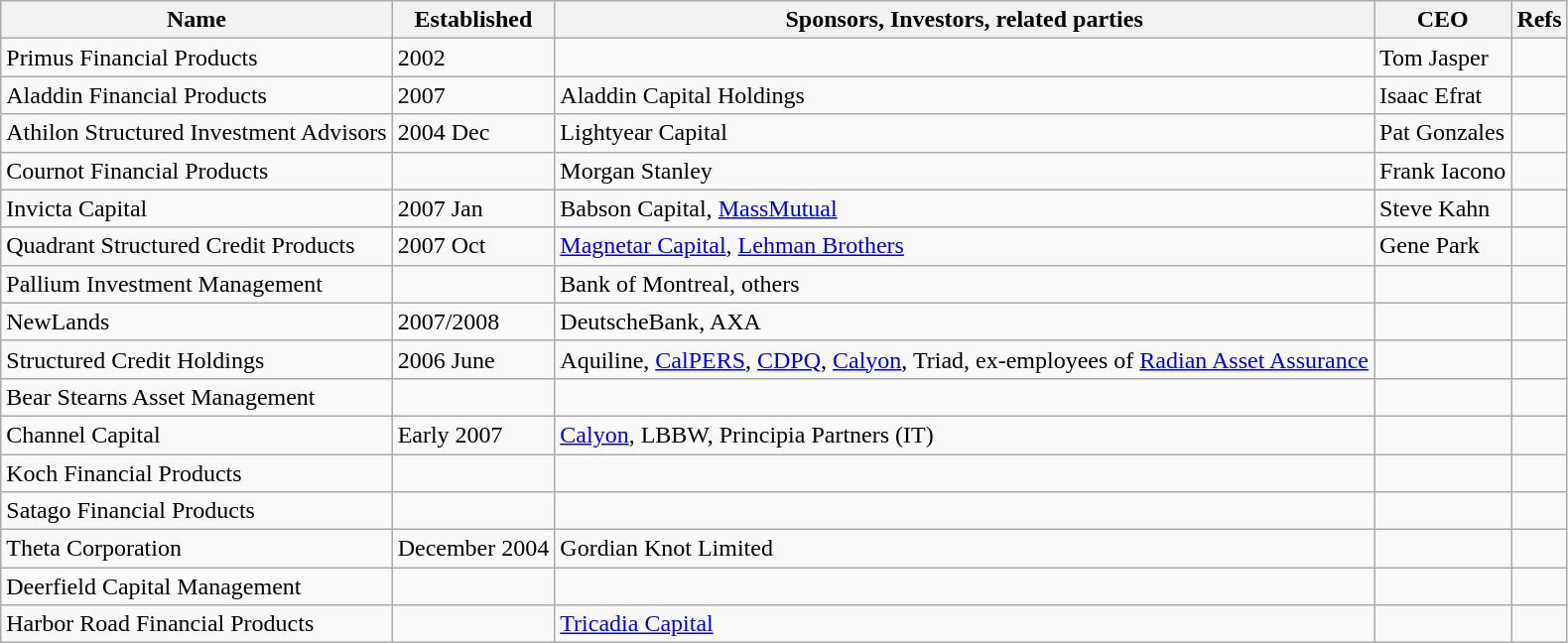<table class="wikitable">
<tr>
<th>Name</th>
<th>Established</th>
<th>Sponsors, Investors, related parties</th>
<th>CEO</th>
<th>Refs</th>
</tr>
<tr>
<td>Primus Financial Products</td>
<td>2002</td>
<td></td>
<td>Tom Jasper</td>
<td></td>
</tr>
<tr>
<td>Aladdin Financial Products</td>
<td>2007</td>
<td>Aladdin Capital Holdings</td>
<td>Isaac Efrat</td>
<td></td>
</tr>
<tr>
<td>Athilon Structured Investment Advisors</td>
<td>2004 Dec</td>
<td>Lightyear Capital</td>
<td>Pat Gonzales</td>
<td></td>
</tr>
<tr>
<td>Cournot Financial Products</td>
<td></td>
<td>Morgan Stanley</td>
<td>Frank Iacono</td>
<td></td>
</tr>
<tr>
<td>Invicta Capital</td>
<td>2007 Jan</td>
<td>Babson Capital, <a href='#'>MassMutual</a></td>
<td>Steve Kahn</td>
<td></td>
</tr>
<tr>
<td>Quadrant Structured Credit Products</td>
<td>2007 Oct</td>
<td><a href='#'>Magnetar Capital</a>, <a href='#'>Lehman Brothers</a></td>
<td>Gene Park</td>
<td></td>
</tr>
<tr>
<td>Pallium Investment Management</td>
<td></td>
<td>Bank of Montreal, others</td>
<td></td>
<td></td>
</tr>
<tr>
<td>NewLands</td>
<td>2007/2008</td>
<td>DeutscheBank, AXA</td>
<td></td>
<td></td>
</tr>
<tr>
<td>Structured Credit Holdings</td>
<td>2006 June</td>
<td>Aquiline, <a href='#'>CalPERS</a>, <a href='#'>CDPQ</a>, <a href='#'>Calyon</a>, Triad, ex-employees of <a href='#'>Radian Asset Assurance</a></td>
<td></td>
<td></td>
</tr>
<tr>
<td>Bear Stearns Asset Management</td>
<td></td>
<td></td>
<td></td>
<td></td>
</tr>
<tr>
<td>Channel Capital</td>
<td>Early 2007</td>
<td><a href='#'>Calyon</a>, LBBW, Principia Partners (IT)</td>
<td></td>
<td></td>
</tr>
<tr>
<td>Koch Financial Products</td>
<td></td>
<td></td>
<td></td>
<td></td>
</tr>
<tr>
<td>Satago Financial Products</td>
<td></td>
<td></td>
<td></td>
<td></td>
</tr>
<tr>
<td>Theta Corporation</td>
<td>December 2004</td>
<td>Gordian Knot Limited </td>
<td></td>
<td></td>
</tr>
<tr>
<td>Deerfield Capital Management</td>
<td></td>
<td></td>
<td></td>
<td></td>
</tr>
<tr>
<td>Harbor Road Financial Products</td>
<td></td>
<td><a href='#'>Tricadia Capital</a></td>
<td></td>
<td></td>
</tr>
</table>
